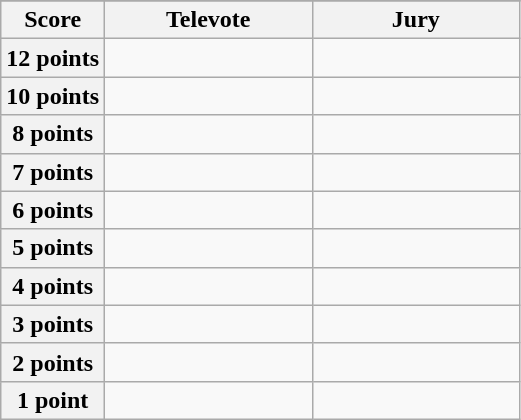<table class="wikitable">
<tr>
</tr>
<tr>
<th scope="col" width="20%">Score</th>
<th scope="col" width="40%">Televote</th>
<th scope="col" width="40%">Jury</th>
</tr>
<tr>
<th scope="row">12 points</th>
<td></td>
<td></td>
</tr>
<tr>
<th scope="row">10 points</th>
<td></td>
<td></td>
</tr>
<tr>
<th scope="row">8 points</th>
<td></td>
<td></td>
</tr>
<tr>
<th scope="row">7 points</th>
<td></td>
<td></td>
</tr>
<tr>
<th scope="row">6 points</th>
<td></td>
<td></td>
</tr>
<tr>
<th scope="row">5 points</th>
<td></td>
<td></td>
</tr>
<tr>
<th scope="row">4 points</th>
<td></td>
<td></td>
</tr>
<tr>
<th scope="row">3 points</th>
<td></td>
<td></td>
</tr>
<tr>
<th scope="row">2 points</th>
<td></td>
<td></td>
</tr>
<tr>
<th scope="row">1 point</th>
<td></td>
<td></td>
</tr>
</table>
